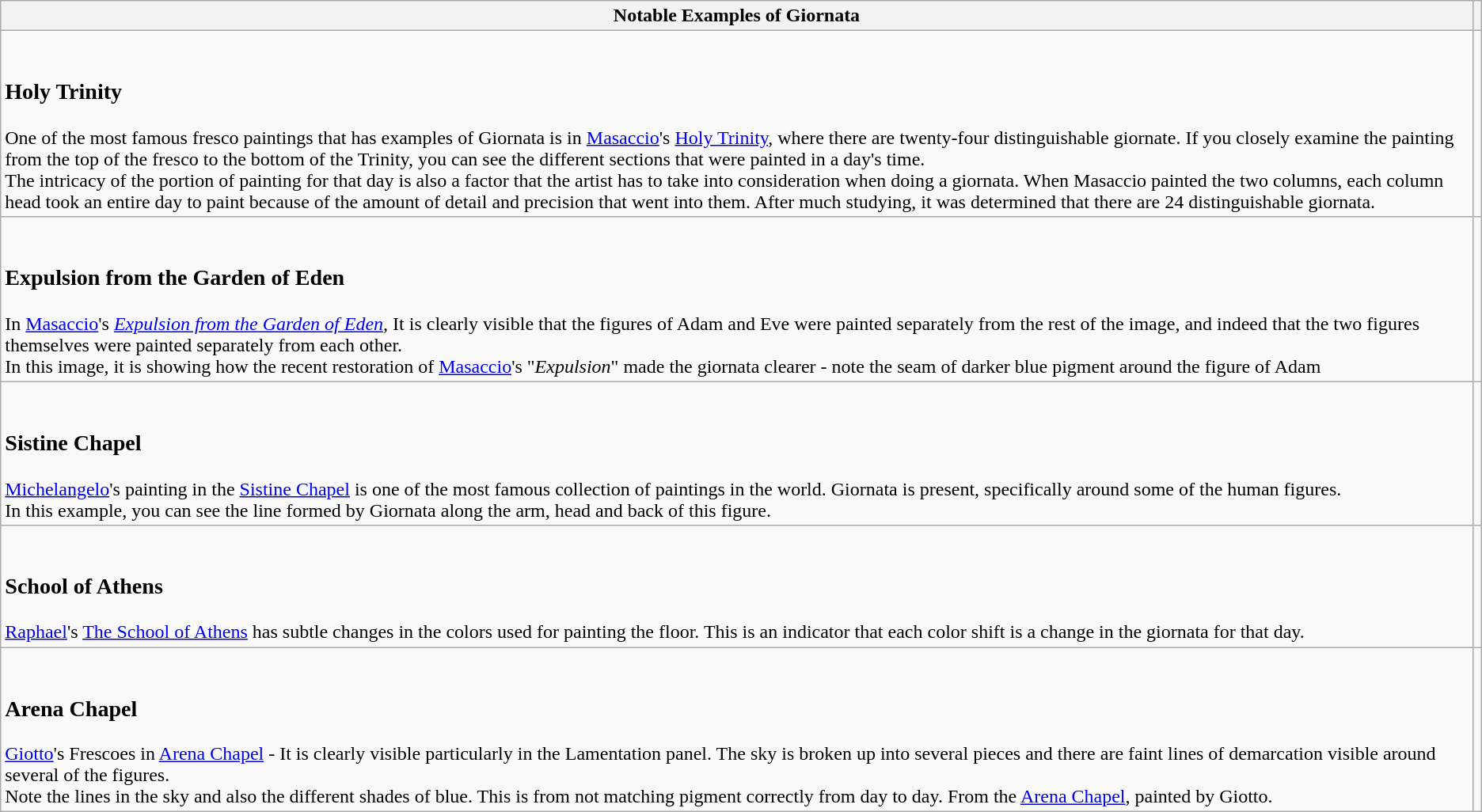<table class="wikitable">
<tr>
<th>Notable Examples of Giornata</th>
<th></th>
</tr>
<tr>
<td><br><h3>Holy Trinity</h3>One of the most famous fresco paintings that has examples of Giornata is in <a href='#'>Masaccio</a>'s <a href='#'>Holy Trinity</a>, where there are twenty-four distinguishable giornate. If you closely examine the painting from the top of the fresco to the bottom of the Trinity, you can see the different sections that were painted in a day's time.<br>The intricacy of the portion of painting for that day is also a factor that the artist has to take into consideration when doing a giornata. When Masaccio painted the two columns, each column head took an entire day to paint because of the amount of detail and precision that went into them. After much studying, it was determined that there are 24 distinguishable giornata.</td>
<td></td>
</tr>
<tr>
<td><br><h3>Expulsion from the Garden of Eden</h3>In <a href='#'>Masaccio</a>'s <em><a href='#'>Expulsion from the Garden of Eden</a>,</em> It is clearly visible that the figures of Adam and Eve were painted separately from the rest of the image, and indeed that the two figures themselves were painted separately from each other.<br>In this image, it is showing how the recent restoration of <a href='#'>Masaccio</a>'s "<em>Expulsion</em>" made the giornata clearer - note the seam of darker blue pigment around the figure of Adam</td>
<td></td>
</tr>
<tr>
<td><br><h3>Sistine Chapel</h3><a href='#'>Michelangelo</a>'s painting in the <a href='#'>Sistine Chapel</a> is one of the most famous collection of paintings in the world. Giornata is present, specifically around some of the human figures.<br>In this example, you can see the line formed by Giornata along the arm, head and back of this figure.</td>
<td></td>
</tr>
<tr>
<td><br><h3>School of Athens</h3><a href='#'>Raphael</a>'s <a href='#'>The School of Athens</a> has subtle changes in the colors used for painting the floor. This is an indicator that each color shift is a change in the giornata for that day.</td>
<td></td>
</tr>
<tr>
<td><br><h3>Arena Chapel</h3><a href='#'>Giotto</a>'s Frescoes in <a href='#'>Arena Chapel</a> - It is clearly visible particularly in the Lamentation panel. The sky is broken up into several pieces and there are faint lines of demarcation visible around several of the figures.<br>Note the lines in the sky and also the different shades of blue. This is from not matching pigment correctly from day to day. From the <a href='#'>Arena Chapel</a>, painted by Giotto.</td>
<td></td>
</tr>
</table>
